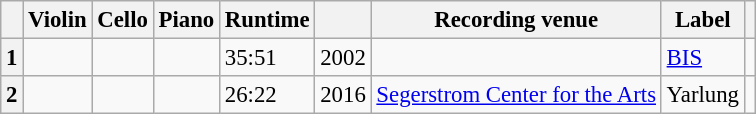<table class="wikitable" style="margin-right:0; font-size:95%">
<tr>
<th scope="col"></th>
<th scope=col>Violin</th>
<th scope=col>Cello</th>
<th scope=col>Piano</th>
<th scope=col>Runtime</th>
<th scope=col></th>
<th scope=col>Recording venue</th>
<th scope=col>Label</th>
<th scope=col class="unsortable"></th>
</tr>
<tr>
<th scope="row">1</th>
<td></td>
<td></td>
<td></td>
<td>35:51</td>
<td>2002</td>
<td></td>
<td><a href='#'>BIS</a></td>
<td></td>
</tr>
<tr>
<th scope="row">2</th>
<td></td>
<td></td>
<td></td>
<td>26:22</td>
<td>2016</td>
<td><a href='#'>Segerstrom Center for the Arts</a></td>
<td>Yarlung</td>
<td></td>
</tr>
</table>
